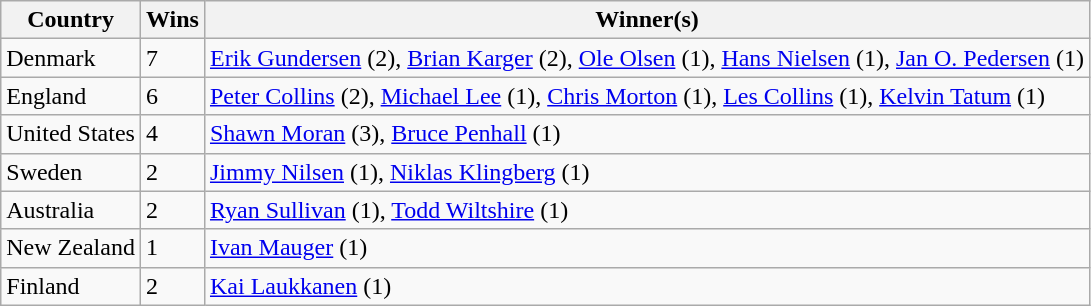<table class="wikitable sortable">
<tr>
<th>Country</th>
<th>Wins</th>
<th class="unsortable">Winner(s)</th>
</tr>
<tr>
<td> Denmark</td>
<td>7</td>
<td><a href='#'>Erik Gundersen</a> (2), <a href='#'>Brian Karger</a> (2), <a href='#'>Ole Olsen</a> (1), <a href='#'>Hans Nielsen</a> (1), <a href='#'>Jan O. Pedersen</a> (1)</td>
</tr>
<tr>
<td> England</td>
<td>6</td>
<td><a href='#'>Peter Collins</a> (2), <a href='#'>Michael Lee</a> (1), <a href='#'>Chris Morton</a> (1), <a href='#'>Les Collins</a> (1), <a href='#'>Kelvin Tatum</a> (1)</td>
</tr>
<tr>
<td> United States</td>
<td>4</td>
<td><a href='#'>Shawn Moran</a> (3), <a href='#'>Bruce Penhall</a> (1)</td>
</tr>
<tr>
<td> Sweden</td>
<td>2</td>
<td><a href='#'>Jimmy Nilsen</a> (1), <a href='#'>Niklas Klingberg</a> (1)</td>
</tr>
<tr>
<td> Australia</td>
<td>2</td>
<td><a href='#'>Ryan Sullivan</a> (1), <a href='#'>Todd Wiltshire</a> (1)</td>
</tr>
<tr>
<td> New Zealand</td>
<td>1</td>
<td><a href='#'>Ivan Mauger</a> (1)</td>
</tr>
<tr>
<td> Finland</td>
<td>2</td>
<td><a href='#'>Kai Laukkanen</a> (1)</td>
</tr>
</table>
